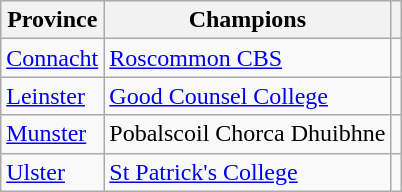<table class="wikitable">
<tr>
<th>Province</th>
<th>Champions</th>
<th></th>
</tr>
<tr>
<td><a href='#'>Connacht</a></td>
<td><a href='#'>Roscommon CBS</a></td>
<td></td>
</tr>
<tr>
<td><a href='#'>Leinster</a></td>
<td><a href='#'>Good Counsel College</a></td>
<td></td>
</tr>
<tr>
<td><a href='#'>Munster</a></td>
<td>Pobalscoil Chorca Dhuibhne</td>
<td></td>
</tr>
<tr>
<td><a href='#'>Ulster</a></td>
<td><a href='#'>St Patrick's College</a></td>
<td></td>
</tr>
</table>
